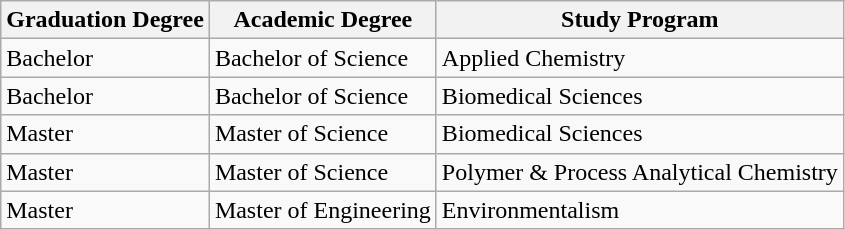<table class="wikitable sortable">
<tr>
<th>Graduation Degree</th>
<th>Academic Degree</th>
<th>Study Program</th>
</tr>
<tr>
<td>Bachelor</td>
<td>Bachelor of Science</td>
<td>Applied Chemistry</td>
</tr>
<tr>
<td>Bachelor</td>
<td>Bachelor of Science</td>
<td>Biomedical Sciences</td>
</tr>
<tr>
<td>Master</td>
<td>Master of Science</td>
<td>Biomedical Sciences</td>
</tr>
<tr>
<td>Master</td>
<td>Master of Science</td>
<td>Polymer & Process Analytical Chemistry</td>
</tr>
<tr>
<td>Master</td>
<td>Master of Engineering</td>
<td>Environmentalism</td>
</tr>
</table>
